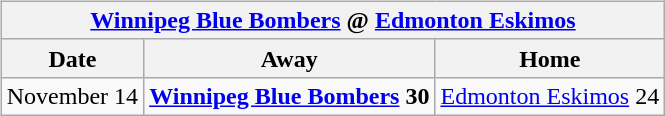<table cellspacing="10">
<tr>
<td valign="top"><br><table class="wikitable">
<tr>
<th colspan="4"><a href='#'>Winnipeg Blue Bombers</a> @ <a href='#'>Edmonton Eskimos</a></th>
</tr>
<tr>
<th>Date</th>
<th>Away</th>
<th>Home</th>
</tr>
<tr>
<td>November 14</td>
<td><strong><a href='#'>Winnipeg Blue Bombers</a> 30</strong></td>
<td><a href='#'>Edmonton Eskimos</a> 24</td>
</tr>
</table>
</td>
</tr>
</table>
